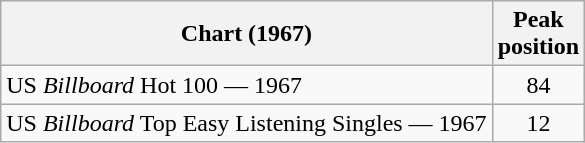<table class="wikitable sortable">
<tr>
<th align="center">Chart (1967)</th>
<th align="center">Peak<br>position</th>
</tr>
<tr>
<td>US <em>Billboard</em> Hot 100 — 1967</td>
<td align="center">84</td>
</tr>
<tr>
<td>US <em>Billboard</em> Top Easy Listening Singles — 1967</td>
<td align="center">12</td>
</tr>
</table>
